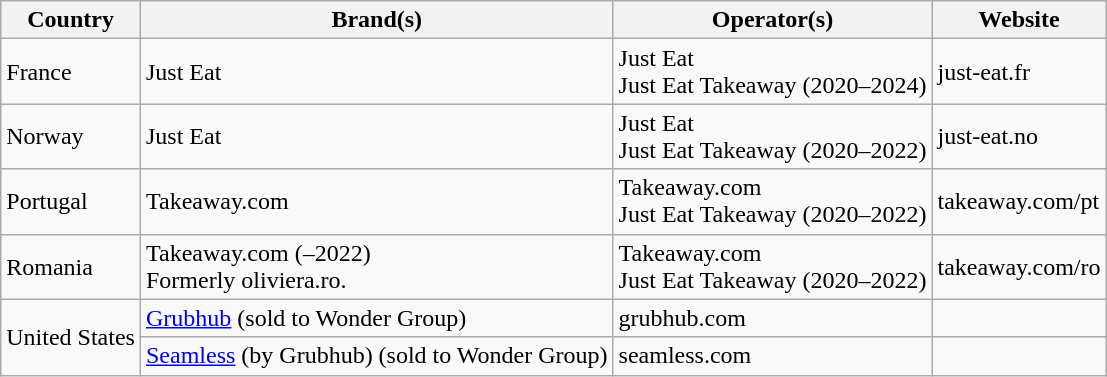<table class="wikitable">
<tr>
<th>Country</th>
<th>Brand(s)</th>
<th>Operator(s)</th>
<th>Website</th>
</tr>
<tr>
<td>France</td>
<td>Just Eat</td>
<td>Just Eat<br>Just Eat Takeaway (2020–2024)</td>
<td>just-eat.fr</td>
</tr>
<tr>
<td>Norway</td>
<td>Just Eat</td>
<td>Just Eat<br>Just Eat Takeaway (2020–2022)</td>
<td>just-eat.no</td>
</tr>
<tr>
<td>Portugal</td>
<td>Takeaway.com</td>
<td>Takeaway.com<br>Just Eat Takeaway (2020–2022)</td>
<td>takeaway.com/pt</td>
</tr>
<tr>
<td>Romania</td>
<td>Takeaway.com (–2022)<br>Formerly oliviera.ro.</td>
<td>Takeaway.com<br>Just Eat Takeaway (2020–2022)</td>
<td>takeaway.com/ro</td>
</tr>
<tr>
<td rowspan="2">United States</td>
<td><a href='#'>Grubhub</a> (sold to Wonder Group)</td>
<td>grubhub.com</td>
<td></td>
</tr>
<tr>
<td><a href='#'>Seamless</a> (by Grubhub) (sold to Wonder Group)</td>
<td>seamless.com</td>
<td></td>
</tr>
</table>
